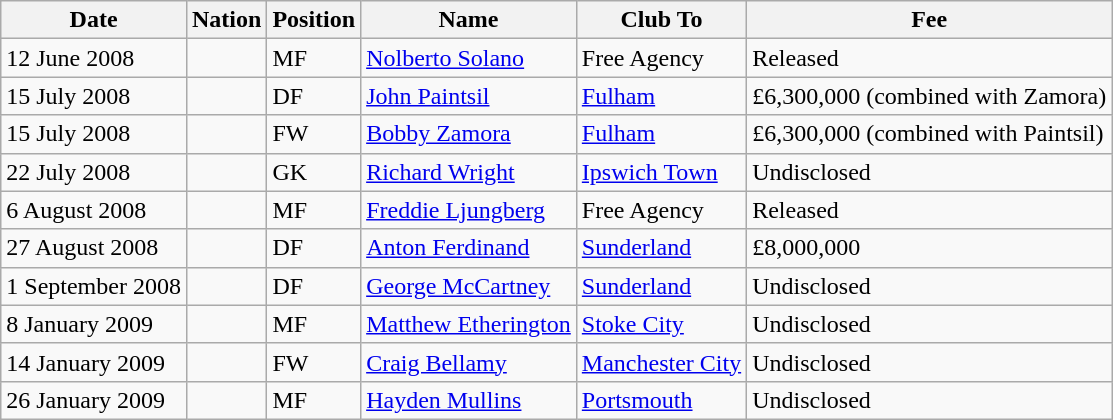<table class="wikitable">
<tr>
<th>Date</th>
<th>Nation</th>
<th>Position</th>
<th>Name</th>
<th>Club To</th>
<th>Fee</th>
</tr>
<tr>
<td>12 June 2008</td>
<td></td>
<td>MF</td>
<td><a href='#'>Nolberto Solano</a></td>
<td>Free Agency</td>
<td>Released</td>
</tr>
<tr>
<td>15 July 2008</td>
<td></td>
<td>DF</td>
<td><a href='#'>John Paintsil</a></td>
<td><a href='#'>Fulham</a></td>
<td>£6,300,000 (combined with Zamora)</td>
</tr>
<tr>
<td>15 July 2008</td>
<td></td>
<td>FW</td>
<td><a href='#'>Bobby Zamora</a></td>
<td><a href='#'>Fulham</a></td>
<td>£6,300,000 (combined with Paintsil)</td>
</tr>
<tr>
<td>22 July 2008</td>
<td></td>
<td>GK</td>
<td><a href='#'>Richard Wright</a></td>
<td><a href='#'>Ipswich Town</a></td>
<td>Undisclosed</td>
</tr>
<tr>
<td>6 August 2008</td>
<td></td>
<td>MF</td>
<td><a href='#'>Freddie Ljungberg</a></td>
<td>Free Agency</td>
<td>Released</td>
</tr>
<tr>
<td>27 August 2008</td>
<td></td>
<td>DF</td>
<td><a href='#'>Anton Ferdinand</a></td>
<td><a href='#'>Sunderland</a></td>
<td>£8,000,000</td>
</tr>
<tr>
<td>1 September 2008</td>
<td></td>
<td>DF</td>
<td><a href='#'>George McCartney</a></td>
<td><a href='#'>Sunderland</a></td>
<td>Undisclosed</td>
</tr>
<tr>
<td>8 January 2009</td>
<td></td>
<td>MF</td>
<td><a href='#'>Matthew Etherington</a></td>
<td><a href='#'>Stoke City</a></td>
<td>Undisclosed</td>
</tr>
<tr>
<td>14 January 2009</td>
<td></td>
<td>FW</td>
<td><a href='#'>Craig Bellamy</a></td>
<td><a href='#'>Manchester City</a></td>
<td>Undisclosed</td>
</tr>
<tr>
<td>26 January 2009</td>
<td></td>
<td>MF</td>
<td><a href='#'>Hayden Mullins</a></td>
<td><a href='#'>Portsmouth</a></td>
<td>Undisclosed</td>
</tr>
</table>
